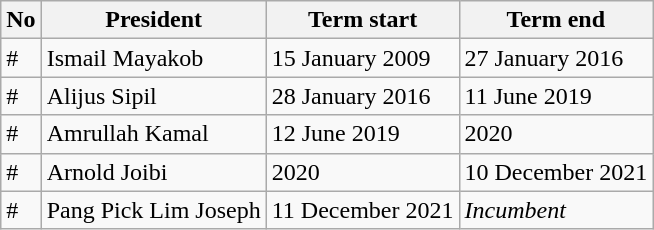<table class=wikitable>
<tr>
<th>No</th>
<th>President</th>
<th>Term start</th>
<th>Term end</th>
</tr>
<tr>
<td>#</td>
<td>Ismail Mayakob</td>
<td>15 January 2009</td>
<td>27 January 2016</td>
</tr>
<tr>
<td>#</td>
<td>Alijus Sipil</td>
<td>28 January 2016</td>
<td>11 June 2019</td>
</tr>
<tr>
<td>#</td>
<td>Amrullah Kamal</td>
<td>12 June 2019</td>
<td>2020</td>
</tr>
<tr>
<td>#</td>
<td>Arnold Joibi</td>
<td>2020</td>
<td>10 December 2021</td>
</tr>
<tr>
<td>#</td>
<td>Pang Pick Lim Joseph</td>
<td>11 December 2021</td>
<td><em>Incumbent</em></td>
</tr>
</table>
